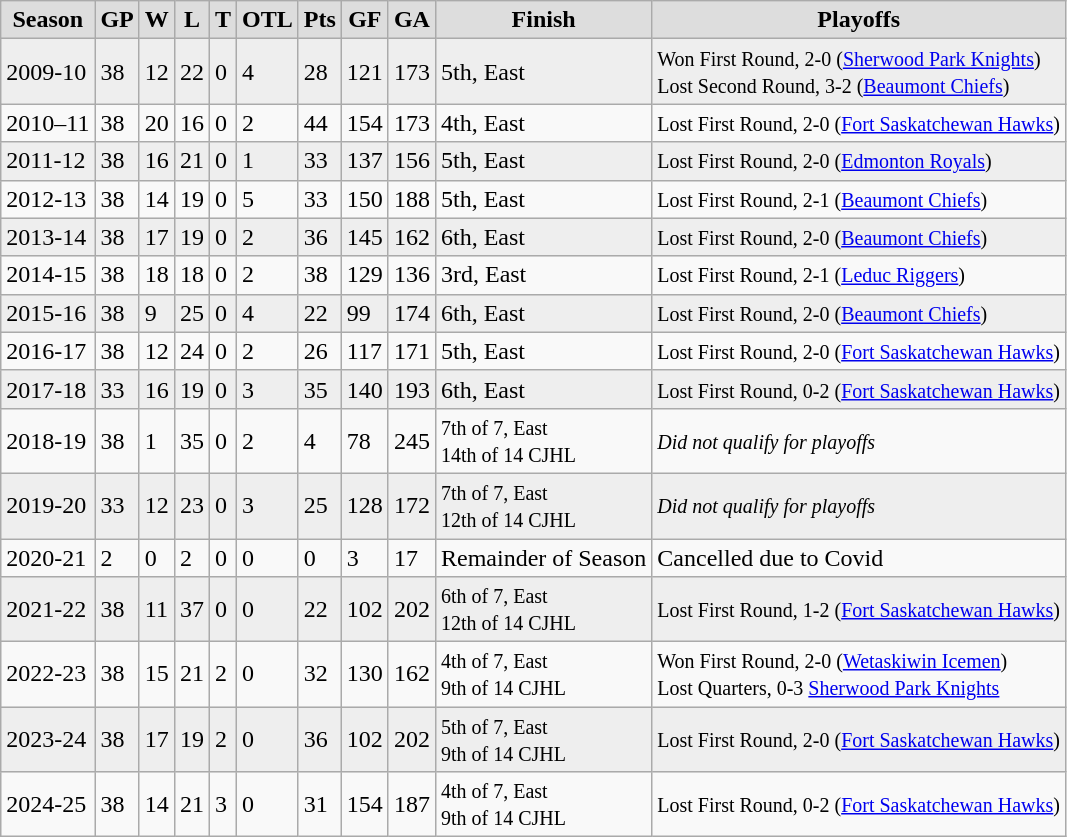<table class="wikitable">
<tr style="font-weight:bold;text-align:center; background:#ddd;"|>
<td>Season</td>
<td>GP</td>
<td>W</td>
<td>L</td>
<td>T</td>
<td>OTL</td>
<td>Pts</td>
<td>GF</td>
<td>GA</td>
<td>Finish</td>
<td>Playoffs</td>
</tr>
<tr style="background:#eee;">
<td>2009-10</td>
<td>38</td>
<td>12</td>
<td>22</td>
<td>0</td>
<td>4</td>
<td>28</td>
<td>121</td>
<td>173</td>
<td>5th, East</td>
<td><small>Won First Round, 2-0 (<a href='#'>Sherwood Park Knights</a>)<br>Lost Second Round, 3-2 (<a href='#'>Beaumont Chiefs</a>)</small></td>
</tr>
<tr>
<td>2010–11</td>
<td>38</td>
<td>20</td>
<td>16</td>
<td>0</td>
<td>2</td>
<td>44</td>
<td>154</td>
<td>173</td>
<td>4th, East</td>
<td><small>Lost First Round, 2-0 (<a href='#'>Fort Saskatchewan Hawks</a>)</small></td>
</tr>
<tr style="background:#eee;">
<td>2011-12</td>
<td>38</td>
<td>16</td>
<td>21</td>
<td>0</td>
<td>1</td>
<td>33</td>
<td>137</td>
<td>156</td>
<td>5th, East</td>
<td><small>Lost First Round, 2-0 (<a href='#'>Edmonton Royals</a>)</small></td>
</tr>
<tr>
<td>2012-13</td>
<td>38</td>
<td>14</td>
<td>19</td>
<td>0</td>
<td>5</td>
<td>33</td>
<td>150</td>
<td>188</td>
<td>5th, East</td>
<td><small>Lost First Round, 2-1 (<a href='#'>Beaumont Chiefs</a>)</small></td>
</tr>
<tr style="background:#eee;">
<td>2013-14</td>
<td>38</td>
<td>17</td>
<td>19</td>
<td>0</td>
<td>2</td>
<td>36</td>
<td>145</td>
<td>162</td>
<td>6th, East</td>
<td><small> Lost First Round, 2-0 (<a href='#'>Beaumont Chiefs</a>)</small></td>
</tr>
<tr>
<td>2014-15</td>
<td>38</td>
<td>18</td>
<td>18</td>
<td>0</td>
<td>2</td>
<td>38</td>
<td>129</td>
<td>136</td>
<td>3rd, East</td>
<td><small>Lost First Round, 2-1 (<a href='#'>Leduc Riggers</a>)</small></td>
</tr>
<tr style="background:#eee;">
<td>2015-16</td>
<td>38</td>
<td>9</td>
<td>25</td>
<td>0</td>
<td>4</td>
<td>22</td>
<td>99</td>
<td>174</td>
<td>6th, East</td>
<td><small>Lost First Round, 2-0 (<a href='#'>Beaumont Chiefs</a>)</small></td>
</tr>
<tr>
<td>2016-17</td>
<td>38</td>
<td>12</td>
<td>24</td>
<td>0</td>
<td>2</td>
<td>26</td>
<td>117</td>
<td>171</td>
<td>5th, East</td>
<td><small>Lost First Round, 2-0 (<a href='#'>Fort Saskatchewan Hawks</a>)</small></td>
</tr>
<tr style="background:#eee;">
<td>2017-18</td>
<td>33</td>
<td>16</td>
<td>19</td>
<td>0</td>
<td>3</td>
<td>35</td>
<td>140</td>
<td>193</td>
<td>6th, East</td>
<td><small>Lost First Round, 0-2 (<a href='#'>Fort Saskatchewan Hawks</a>)</small></td>
</tr>
<tr>
<td>2018-19</td>
<td>38</td>
<td>1</td>
<td>35</td>
<td>0</td>
<td>2</td>
<td>4</td>
<td>78</td>
<td>245</td>
<td><small>7th of 7, East<br>14th of 14 CJHL</small></td>
<td><small><em>Did not qualify for playoffs</em></small></td>
</tr>
<tr style="background:#eee;">
<td>2019-20</td>
<td>33</td>
<td>12</td>
<td>23</td>
<td>0</td>
<td>3</td>
<td>25</td>
<td>128</td>
<td>172</td>
<td><small>7th of 7, East<br>12th of 14 CJHL</small></td>
<td><small><em>Did not qualify for playoffs</em></small></td>
</tr>
<tr>
<td>2020-21</td>
<td>2</td>
<td>0</td>
<td>2</td>
<td>0</td>
<td>0</td>
<td>0</td>
<td>3</td>
<td>17</td>
<td>Remainder of Season</td>
<td>Cancelled due to Covid</td>
</tr>
<tr style="background:#eee;">
<td>2021-22</td>
<td>38</td>
<td>11</td>
<td>37</td>
<td>0</td>
<td>0</td>
<td>22</td>
<td>102</td>
<td>202</td>
<td><small>6th of 7, East<br>12th of 14 CJHL</small></td>
<td><small>Lost First Round, 1-2 (<a href='#'>Fort Saskatchewan Hawks</a>)</small></td>
</tr>
<tr>
<td>2022-23</td>
<td>38</td>
<td>15</td>
<td>21</td>
<td>2</td>
<td>0</td>
<td>32</td>
<td>130</td>
<td>162</td>
<td><small>4th of 7, East<br>9th of 14 CJHL</small></td>
<td><small>Won First Round, 2-0 (<a href='#'>Wetaskiwin Icemen</a>)<br>Lost Quarters, 0-3 <a href='#'>Sherwood Park Knights</a></small></td>
</tr>
<tr style="background:#eee;">
<td>2023-24</td>
<td>38</td>
<td>17</td>
<td>19</td>
<td>2</td>
<td>0</td>
<td>36</td>
<td>102</td>
<td>202</td>
<td><small>5th of 7, East<br>9th of 14 CJHL</small></td>
<td><small>Lost First Round, 2-0 (<a href='#'>Fort Saskatchewan Hawks</a>)</small></td>
</tr>
<tr>
<td>2024-25</td>
<td>38</td>
<td>14</td>
<td>21</td>
<td>3</td>
<td>0</td>
<td>31</td>
<td>154</td>
<td>187</td>
<td><small>4th of 7, East<br>9th of 14 CJHL</small></td>
<td><small>Lost First Round, 0-2 (<a href='#'>Fort Saskatchewan Hawks</a>)</small></td>
</tr>
</table>
